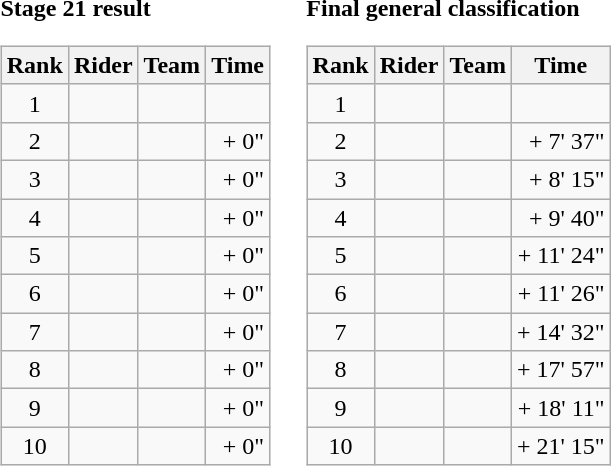<table>
<tr>
<td><strong>Stage 21 result</strong><br><table class="wikitable">
<tr>
<th scope="col">Rank</th>
<th scope="col">Rider</th>
<th scope="col">Team</th>
<th scope="col">Time</th>
</tr>
<tr>
<td style="text-align:center;">1</td>
<td></td>
<td></td>
<td style="text-align:right;"></td>
</tr>
<tr>
<td style="text-align:center;">2</td>
<td></td>
<td></td>
<td style="text-align:right;">+ 0"</td>
</tr>
<tr>
<td style="text-align:center;">3</td>
<td></td>
<td></td>
<td style="text-align:right;">+ 0"</td>
</tr>
<tr>
<td style="text-align:center;">4</td>
<td></td>
<td></td>
<td style="text-align:right;">+ 0"</td>
</tr>
<tr>
<td style="text-align:center;">5</td>
<td></td>
<td></td>
<td style="text-align:right;">+ 0"</td>
</tr>
<tr>
<td style="text-align:center;">6</td>
<td></td>
<td></td>
<td style="text-align:right;">+ 0"</td>
</tr>
<tr>
<td style="text-align:center;">7</td>
<td></td>
<td></td>
<td style="text-align:right;">+ 0"</td>
</tr>
<tr>
<td style="text-align:center;">8</td>
<td></td>
<td></td>
<td style="text-align:right;">+ 0"</td>
</tr>
<tr>
<td style="text-align:center;">9</td>
<td> </td>
<td></td>
<td style="text-align:right;">+ 0"</td>
</tr>
<tr>
<td style="text-align:center;">10</td>
<td></td>
<td></td>
<td style="text-align:right;">+ 0"</td>
</tr>
</table>
</td>
<td></td>
<td><strong>Final general classification</strong><br><table class="wikitable">
<tr>
<th scope="col">Rank</th>
<th scope="col">Rider</th>
<th scope="col">Team</th>
<th scope="col">Time</th>
</tr>
<tr>
<td style="text-align:center;">1</td>
<td> </td>
<td></td>
<td style="text-align:right;"></td>
</tr>
<tr>
<td style="text-align:center;">2</td>
<td> </td>
<td></td>
<td style="text-align:right;">+ 7' 37"</td>
</tr>
<tr>
<td style="text-align:center;">3</td>
<td> </td>
<td></td>
<td style="text-align:right;">+ 8' 15"</td>
</tr>
<tr>
<td style="text-align:center;">4</td>
<td></td>
<td></td>
<td style="text-align:right;">+ 9' 40"</td>
</tr>
<tr>
<td style="text-align:center;">5</td>
<td></td>
<td></td>
<td style="text-align:right;">+ 11' 24"</td>
</tr>
<tr>
<td style="text-align:center;">6</td>
<td> </td>
<td></td>
<td style="text-align:right;">+ 11' 26"</td>
</tr>
<tr>
<td style="text-align:center;">7</td>
<td></td>
<td></td>
<td style="text-align:right;">+ 14' 32"</td>
</tr>
<tr>
<td style="text-align:center;">8</td>
<td></td>
<td></td>
<td style="text-align:right;">+ 17' 57"</td>
</tr>
<tr>
<td style="text-align:center;">9</td>
<td></td>
<td></td>
<td style="text-align:right;">+ 18' 11"</td>
</tr>
<tr>
<td style="text-align:center;">10</td>
<td></td>
<td></td>
<td style="text-align:right;">+ 21' 15"</td>
</tr>
</table>
</td>
</tr>
</table>
